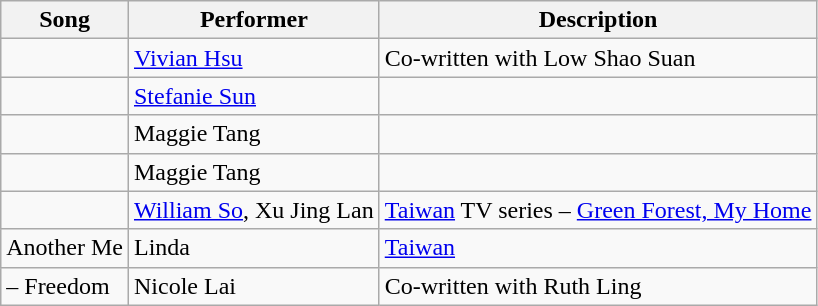<table class="wikitable">
<tr>
<th>Song</th>
<th>Performer</th>
<th>Description</th>
</tr>
<tr>
<td></td>
<td><a href='#'>Vivian Hsu</a></td>
<td>Co-written with Low Shao Suan</td>
</tr>
<tr>
<td></td>
<td><a href='#'>Stefanie Sun</a></td>
</tr>
<tr>
<td></td>
<td>Maggie Tang</td>
<td></td>
</tr>
<tr>
<td></td>
<td>Maggie Tang</td>
<td></td>
</tr>
<tr>
<td></td>
<td><a href='#'>William So</a>, Xu Jing Lan</td>
<td><a href='#'>Taiwan</a> TV series – <a href='#'>Green Forest, My Home</a></td>
</tr>
<tr>
<td>Another Me</td>
<td>Linda</td>
<td><a href='#'>Taiwan</a></td>
</tr>
<tr>
<td> – Freedom</td>
<td>Nicole Lai</td>
<td>Co-written with Ruth Ling</td>
</tr>
</table>
